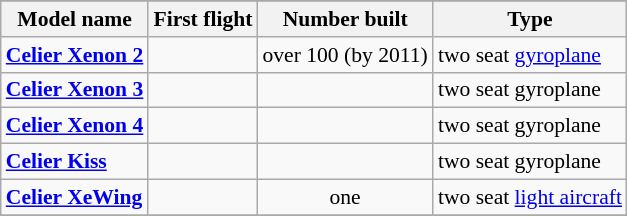<table class="wikitable" align=center style="font-size:90%;">
<tr>
</tr>
<tr style="background:#efefef;">
<th>Model name</th>
<th>First flight</th>
<th>Number built</th>
<th>Type</th>
</tr>
<tr>
<td align=left><strong><a href='#'>Celier Xenon 2</a></strong></td>
<td align=center></td>
<td align=center>over 100 (by 2011)</td>
<td align=left>two seat <a href='#'>gyroplane</a></td>
</tr>
<tr>
<td align=left><strong><a href='#'>Celier Xenon 3</a></strong></td>
<td align=center></td>
<td align=center></td>
<td align=left>two seat gyroplane</td>
</tr>
<tr>
<td align=left><strong><a href='#'>Celier Xenon 4</a></strong></td>
<td align=center></td>
<td align=center></td>
<td align=left>two seat gyroplane</td>
</tr>
<tr>
<td align=left><strong><a href='#'>Celier Kiss</a></strong></td>
<td align=center></td>
<td align=center></td>
<td align=left>two seat gyroplane</td>
</tr>
<tr>
<td align=left><strong><a href='#'>Celier XeWing</a></strong></td>
<td align=center></td>
<td align=center>one</td>
<td align=left>two seat <a href='#'>light aircraft</a></td>
</tr>
<tr>
</tr>
</table>
